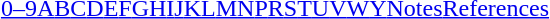<table id="toc" class="toc" summary="Class" align="center" style="text-align:center;">
<tr>
<th></th>
</tr>
<tr>
<td><a href='#'>0–9</a><a href='#'>A</a><a href='#'>B</a><a href='#'>C</a><a href='#'>D</a><a href='#'>E</a><a href='#'>F</a><a href='#'>G</a><a href='#'>H</a><a href='#'>I</a><a href='#'>J</a><a href='#'>K</a><a href='#'>L</a><a href='#'>M</a><a href='#'>N</a><a href='#'>P</a><a href='#'>R</a><a href='#'>S</a><a href='#'>T</a><a href='#'>U</a><a href='#'>V</a><a href='#'>W</a><a href='#'>Y</a><a href='#'>Notes</a><a href='#'>References</a></td>
</tr>
</table>
